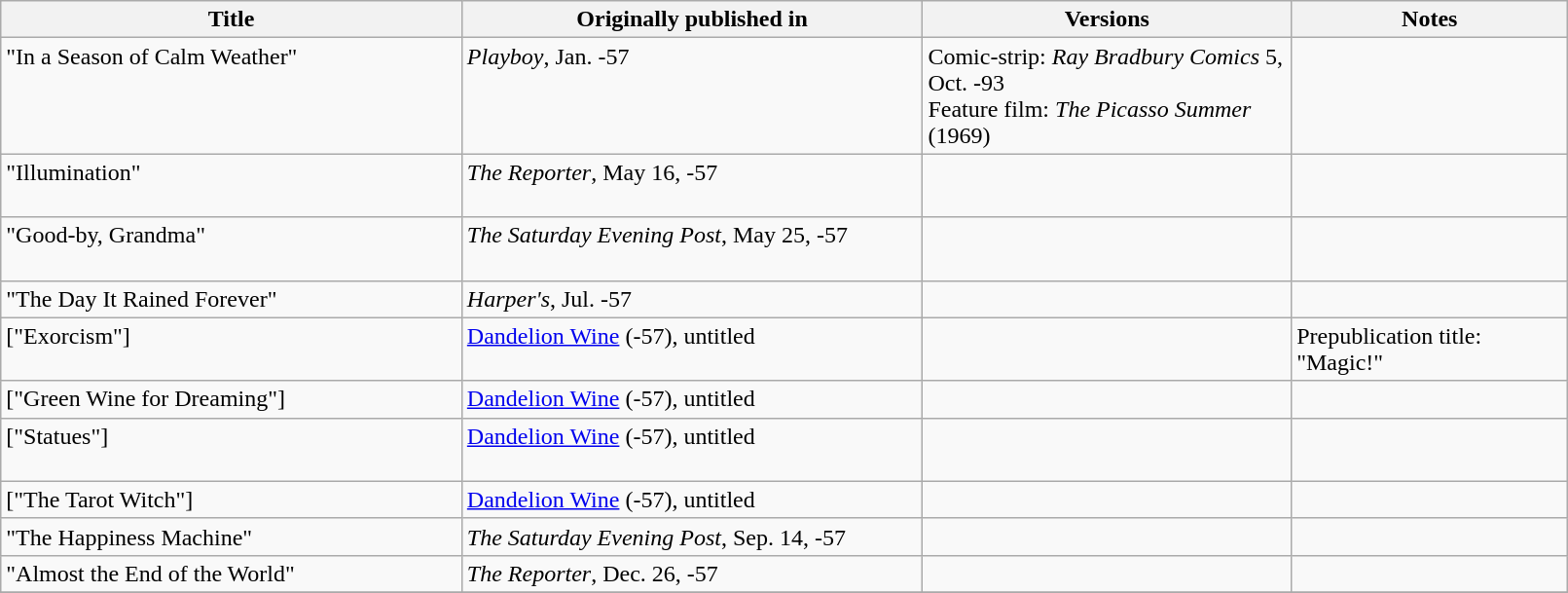<table class="wikitable" style="width: 85%" style="width: 85%">
<tr valign="top">
<th width="25%">Title</th>
<th width="25%">Originally published in</th>
<th width="20%">Versions</th>
<th width="15%">Notes</th>
</tr>
<tr valign="top">
<td>"In a Season of Calm Weather" <br><br></td>
<td><em>Playboy</em>, Jan. -57</td>
<td>Comic-strip: <em>Ray Bradbury Comics</em> 5, Oct. -93  <br>Feature film: <em>The Picasso Summer</em> (1969)</td>
<td></td>
</tr>
<tr valign="top">
<td>"Illumination" <br><br></td>
<td><em>The Reporter</em>, May 16, -57</td>
<td></td>
<td></td>
</tr>
<tr valign="top">
<td>"Good-by, Grandma" <br><br></td>
<td><em>The Saturday Evening Post</em>, May 25, -57</td>
<td></td>
<td></td>
</tr>
<tr valign="top">
<td>"The Day It Rained Forever"</td>
<td><em>Harper's</em>, Jul. -57</td>
<td></td>
<td></td>
</tr>
<tr valign="top">
<td>["Exorcism"]</td>
<td><a href='#'>Dandelion Wine</a> (-57), untitled</td>
<td></td>
<td>Prepublication title: "Magic!"</td>
</tr>
<tr valign="top">
<td>["Green Wine for Dreaming"]</td>
<td><a href='#'>Dandelion Wine</a> (-57), untitled</td>
<td></td>
<td></td>
</tr>
<tr valign="top">
<td>["Statues"] <br><br></td>
<td><a href='#'>Dandelion Wine</a> (-57), untitled</td>
<td></td>
<td></td>
</tr>
<tr valign="top">
<td>["The Tarot Witch"]</td>
<td><a href='#'>Dandelion Wine</a> (-57), untitled</td>
<td></td>
<td></td>
</tr>
<tr valign="top">
<td>"The Happiness Machine"</td>
<td><em>The Saturday Evening Post</em>, Sep. 14, -57</td>
<td></td>
<td></td>
</tr>
<tr valign="top">
<td>"Almost the End of the World"</td>
<td><em>The Reporter</em>, Dec. 26, -57</td>
<td></td>
<td></td>
</tr>
<tr valign="top">
</tr>
</table>
